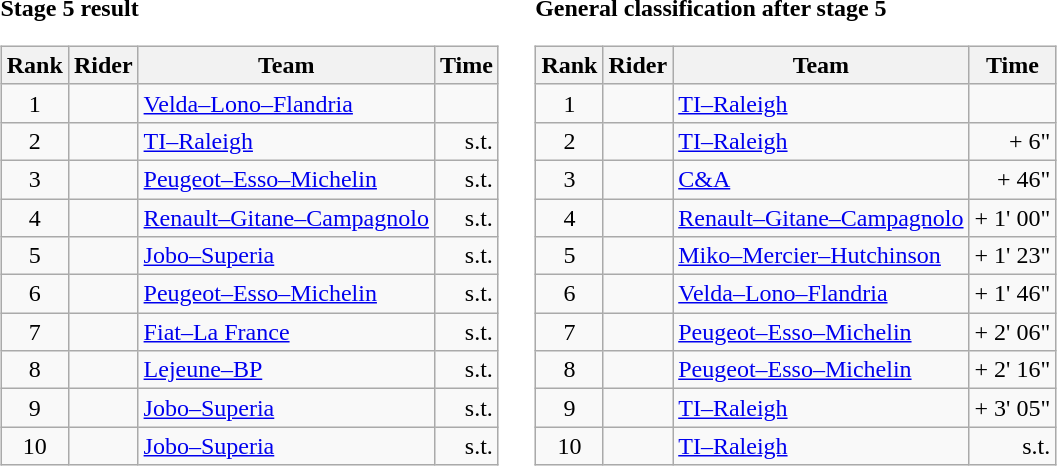<table>
<tr>
<td><strong>Stage 5 result</strong><br><table class="wikitable">
<tr>
<th scope="col">Rank</th>
<th scope="col">Rider</th>
<th scope="col">Team</th>
<th scope="col">Time</th>
</tr>
<tr>
<td style="text-align:center;">1</td>
<td></td>
<td><a href='#'>Velda–Lono–Flandria</a></td>
<td style="text-align:right;"></td>
</tr>
<tr>
<td style="text-align:center;">2</td>
<td></td>
<td><a href='#'>TI–Raleigh</a></td>
<td style="text-align:right;">s.t.</td>
</tr>
<tr>
<td style="text-align:center;">3</td>
<td></td>
<td><a href='#'>Peugeot–Esso–Michelin</a></td>
<td style="text-align:right;">s.t.</td>
</tr>
<tr>
<td style="text-align:center;">4</td>
<td></td>
<td><a href='#'>Renault–Gitane–Campagnolo</a></td>
<td style="text-align:right;">s.t.</td>
</tr>
<tr>
<td style="text-align:center;">5</td>
<td></td>
<td><a href='#'>Jobo–Superia</a></td>
<td style="text-align:right;">s.t.</td>
</tr>
<tr>
<td style="text-align:center;">6</td>
<td></td>
<td><a href='#'>Peugeot–Esso–Michelin</a></td>
<td style="text-align:right;">s.t.</td>
</tr>
<tr>
<td style="text-align:center;">7</td>
<td></td>
<td><a href='#'>Fiat–La France</a></td>
<td style="text-align:right;">s.t.</td>
</tr>
<tr>
<td style="text-align:center;">8</td>
<td></td>
<td><a href='#'>Lejeune–BP</a></td>
<td style="text-align:right;">s.t.</td>
</tr>
<tr>
<td style="text-align:center;">9</td>
<td></td>
<td><a href='#'>Jobo–Superia</a></td>
<td style="text-align:right;">s.t.</td>
</tr>
<tr>
<td style="text-align:center;">10</td>
<td></td>
<td><a href='#'>Jobo–Superia</a></td>
<td style="text-align:right;">s.t.</td>
</tr>
</table>
</td>
<td></td>
<td><strong>General classification after stage 5</strong><br><table class="wikitable">
<tr>
<th scope="col">Rank</th>
<th scope="col">Rider</th>
<th scope="col">Team</th>
<th scope="col">Time</th>
</tr>
<tr>
<td style="text-align:center;">1</td>
<td> </td>
<td><a href='#'>TI–Raleigh</a></td>
<td style="text-align:right;"></td>
</tr>
<tr>
<td style="text-align:center;">2</td>
<td></td>
<td><a href='#'>TI–Raleigh</a></td>
<td style="text-align:right;">+ 6"</td>
</tr>
<tr>
<td style="text-align:center;">3</td>
<td></td>
<td><a href='#'>C&A</a></td>
<td style="text-align:right;">+ 46"</td>
</tr>
<tr>
<td style="text-align:center;">4</td>
<td></td>
<td><a href='#'>Renault–Gitane–Campagnolo</a></td>
<td style="text-align:right;">+ 1' 00"</td>
</tr>
<tr>
<td style="text-align:center;">5</td>
<td></td>
<td><a href='#'>Miko–Mercier–Hutchinson</a></td>
<td style="text-align:right;">+ 1' 23"</td>
</tr>
<tr>
<td style="text-align:center;">6</td>
<td></td>
<td><a href='#'>Velda–Lono–Flandria</a></td>
<td style="text-align:right;">+ 1' 46"</td>
</tr>
<tr>
<td style="text-align:center;">7</td>
<td></td>
<td><a href='#'>Peugeot–Esso–Michelin</a></td>
<td style="text-align:right;">+ 2' 06"</td>
</tr>
<tr>
<td style="text-align:center;">8</td>
<td></td>
<td><a href='#'>Peugeot–Esso–Michelin</a></td>
<td style="text-align:right;">+ 2' 16"</td>
</tr>
<tr>
<td style="text-align:center;">9</td>
<td></td>
<td><a href='#'>TI–Raleigh</a></td>
<td style="text-align:right;">+ 3' 05"</td>
</tr>
<tr>
<td style="text-align:center;">10</td>
<td></td>
<td><a href='#'>TI–Raleigh</a></td>
<td style="text-align:right;">s.t.</td>
</tr>
</table>
</td>
</tr>
</table>
